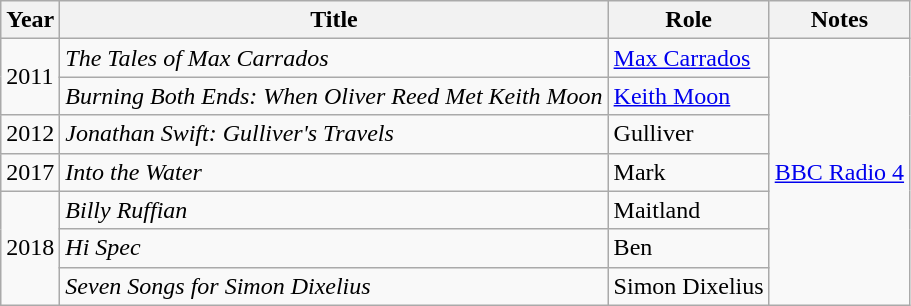<table class="wikitable sortable">
<tr>
<th>Year</th>
<th>Title</th>
<th>Role</th>
<th class="unsortable">Notes</th>
</tr>
<tr>
<td rowspan="2">2011</td>
<td><em>The Tales of Max Carrados</em></td>
<td><a href='#'>Max Carrados</a></td>
<td rowspan="7"><a href='#'>BBC Radio 4</a></td>
</tr>
<tr>
<td><em>Burning Both Ends: When Oliver Reed Met Keith Moon</em></td>
<td><a href='#'>Keith Moon</a></td>
</tr>
<tr>
<td>2012</td>
<td><em>Jonathan Swift: Gulliver's Travels</em></td>
<td>Gulliver</td>
</tr>
<tr>
<td>2017</td>
<td><em>Into the Water</em></td>
<td>Mark</td>
</tr>
<tr>
<td rowspan="3">2018</td>
<td><em>Billy Ruffian</em></td>
<td>Maitland</td>
</tr>
<tr>
<td><em>Hi Spec</em></td>
<td>Ben</td>
</tr>
<tr>
<td><em>Seven Songs for Simon Dixelius</em></td>
<td>Simon Dixelius</td>
</tr>
</table>
